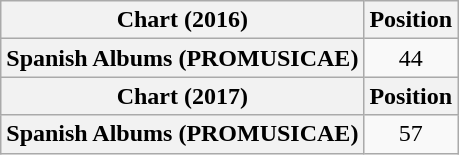<table class="wikitable sortable plainrowheaders" style="text-align:center">
<tr>
<th scope="col">Chart (2016)</th>
<th scope="col">Position</th>
</tr>
<tr>
<th scope="row">Spanish Albums (PROMUSICAE)</th>
<td>44</td>
</tr>
<tr>
<th scope="col">Chart (2017)</th>
<th scope="col">Position</th>
</tr>
<tr>
<th scope="row">Spanish Albums (PROMUSICAE)</th>
<td>57</td>
</tr>
</table>
